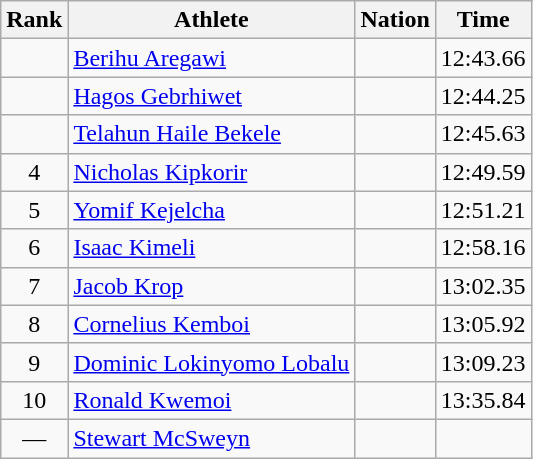<table class="wikitable">
<tr>
<th scope="col">Rank</th>
<th scope="col">Athlete</th>
<th scope="col">Nation</th>
<th scope="col">Time</th>
</tr>
<tr>
<td align=center></td>
<td><a href='#'>Berihu Aregawi</a></td>
<td></td>
<td>12:43.66</td>
</tr>
<tr>
<td align=center></td>
<td><a href='#'>Hagos Gebrhiwet</a></td>
<td></td>
<td>12:44.25</td>
</tr>
<tr>
<td align=center></td>
<td><a href='#'>Telahun Haile Bekele</a></td>
<td></td>
<td>12:45.63</td>
</tr>
<tr>
<td align=center>4</td>
<td><a href='#'>Nicholas Kipkorir</a></td>
<td></td>
<td>12:49.59</td>
</tr>
<tr>
<td align=center>5</td>
<td><a href='#'>Yomif Kejelcha</a></td>
<td></td>
<td>12:51.21</td>
</tr>
<tr>
<td align=center>6</td>
<td><a href='#'>Isaac Kimeli</a></td>
<td></td>
<td>12:58.16</td>
</tr>
<tr>
<td align=center>7</td>
<td><a href='#'>Jacob Krop</a></td>
<td></td>
<td>13:02.35</td>
</tr>
<tr>
<td align=center>8</td>
<td><a href='#'>Cornelius Kemboi</a></td>
<td></td>
<td>13:05.92</td>
</tr>
<tr>
<td align=center>9</td>
<td><a href='#'>Dominic Lokinyomo Lobalu</a></td>
<td></td>
<td>13:09.23</td>
</tr>
<tr>
<td align=center>10</td>
<td><a href='#'>Ronald Kwemoi</a></td>
<td></td>
<td>13:35.84</td>
</tr>
<tr>
<td align=center>—</td>
<td><a href='#'>Stewart McSweyn</a></td>
<td></td>
<td></td>
</tr>
</table>
